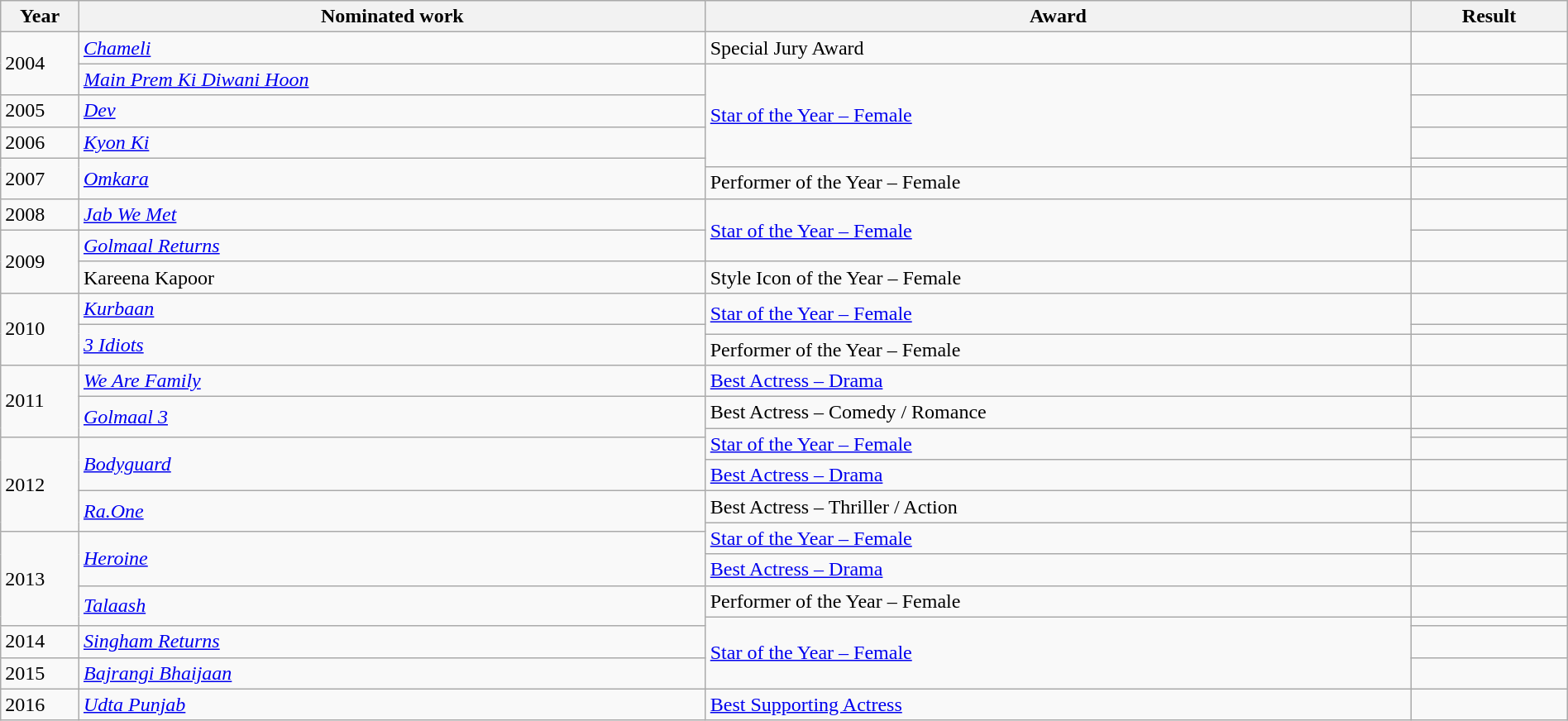<table class="wikitable sortable" width=100%>
<tr>
<th width=5%>Year</th>
<th width=40%>Nominated work</th>
<th width=45%>Award</th>
<th width=10%>Result</th>
</tr>
<tr>
<td rowspan="2">2004</td>
<td><em><a href='#'>Chameli</a></em></td>
<td>Special Jury Award</td>
<td></td>
</tr>
<tr>
<td><em><a href='#'>Main Prem Ki Diwani Hoon</a></em></td>
<td rowspan="4"><a href='#'>Star of the Year – Female</a></td>
<td></td>
</tr>
<tr>
<td>2005</td>
<td><em><a href='#'>Dev</a></em></td>
<td></td>
</tr>
<tr>
<td>2006</td>
<td><em><a href='#'>Kyon Ki</a></em></td>
<td></td>
</tr>
<tr>
<td rowspan="2">2007</td>
<td rowspan="2"><em><a href='#'>Omkara</a></em></td>
<td></td>
</tr>
<tr>
<td>Performer of the Year – Female</td>
<td></td>
</tr>
<tr>
<td>2008</td>
<td><em><a href='#'>Jab We Met</a></em></td>
<td rowspan="2"><a href='#'>Star of the Year – Female</a></td>
<td></td>
</tr>
<tr>
<td rowspan="2">2009</td>
<td><em><a href='#'>Golmaal Returns</a></em></td>
<td></td>
</tr>
<tr>
<td>Kareena Kapoor</td>
<td>Style Icon of the Year – Female</td>
<td></td>
</tr>
<tr>
<td rowspan="3">2010</td>
<td><em><a href='#'>Kurbaan</a></em></td>
<td rowspan="2"><a href='#'>Star of the Year – Female</a></td>
<td></td>
</tr>
<tr>
<td rowspan="2"><em><a href='#'>3 Idiots</a></em></td>
<td></td>
</tr>
<tr>
<td>Performer of the Year – Female</td>
<td></td>
</tr>
<tr>
<td rowspan="3">2011</td>
<td><em><a href='#'>We Are Family</a></em></td>
<td><a href='#'>Best Actress – Drama</a></td>
<td></td>
</tr>
<tr>
<td rowspan="2"><em><a href='#'>Golmaal 3</a></em></td>
<td>Best Actress – Comedy / Romance</td>
<td></td>
</tr>
<tr>
<td rowspan="2"><a href='#'>Star of the Year – Female</a></td>
<td></td>
</tr>
<tr>
<td rowspan="4">2012</td>
<td rowspan="2"><em><a href='#'>Bodyguard</a></em></td>
<td></td>
</tr>
<tr>
<td><a href='#'>Best Actress – Drama</a></td>
<td></td>
</tr>
<tr>
<td rowspan="2"><em><a href='#'>Ra.One</a></em></td>
<td>Best Actress – Thriller / Action</td>
<td></td>
</tr>
<tr>
<td rowspan="2"><a href='#'>Star of the Year – Female</a></td>
<td></td>
</tr>
<tr>
<td rowspan="4">2013</td>
<td rowspan="2"><em><a href='#'>Heroine</a></em></td>
<td></td>
</tr>
<tr>
<td><a href='#'>Best Actress – Drama</a></td>
<td></td>
</tr>
<tr>
<td rowspan="2"><em><a href='#'>Talaash</a></em></td>
<td>Performer of the Year – Female</td>
<td></td>
</tr>
<tr>
<td rowspan="3"><a href='#'>Star of the Year – Female</a></td>
<td></td>
</tr>
<tr>
<td>2014</td>
<td><em><a href='#'>Singham Returns</a></em></td>
<td></td>
</tr>
<tr>
<td>2015</td>
<td><em><a href='#'>Bajrangi Bhaijaan</a></em></td>
<td></td>
</tr>
<tr>
<td>2016</td>
<td><em><a href='#'>Udta Punjab</a></em></td>
<td><a href='#'>Best Supporting Actress</a></td>
<td></td>
</tr>
</table>
